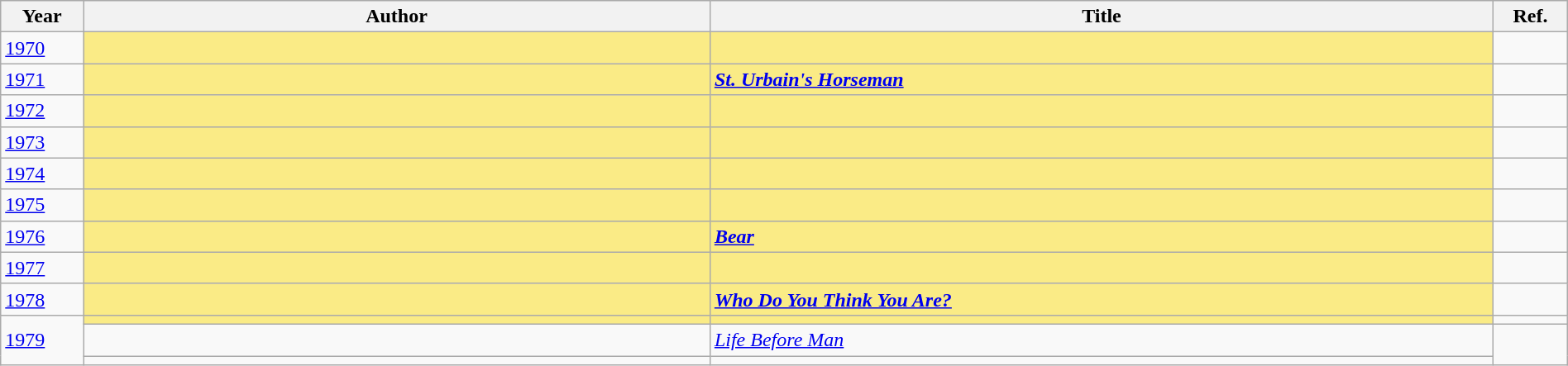<table class="wikitable sortable mw-collapsible" width="100%">
<tr>
<th>Year</th>
<th width="40%">Author</th>
<th width="50%">Title</th>
<th>Ref.</th>
</tr>
<tr>
<td><a href='#'>1970</a></td>
<td style="background:#FAEB86"><strong></strong></td>
<td style="background:#FAEB86"><strong><em></em></strong></td>
<td></td>
</tr>
<tr>
<td><a href='#'>1971</a></td>
<td style="background:#FAEB86"><strong></strong></td>
<td style="background:#FAEB86"><strong><em><a href='#'>St. Urbain's Horseman</a></em></strong></td>
<td></td>
</tr>
<tr>
<td><a href='#'>1972</a></td>
<td style="background:#FAEB86"><strong> </strong></td>
<td style="background:#FAEB86"><strong><em></em></strong></td>
<td></td>
</tr>
<tr>
<td><a href='#'>1973</a></td>
<td style="background:#FAEB86"><strong></strong></td>
<td style="background:#FAEB86"><strong><em></em></strong></td>
<td></td>
</tr>
<tr>
<td><a href='#'>1974</a></td>
<td style="background:#FAEB86"><strong></strong></td>
<td style="background:#FAEB86"><strong><em></em></strong></td>
<td></td>
</tr>
<tr>
<td><a href='#'>1975</a></td>
<td style="background:#FAEB86"><strong> </strong></td>
<td style="background:#FAEB86"><strong><em></em></strong></td>
<td></td>
</tr>
<tr>
<td><a href='#'>1976</a></td>
<td style="background:#FAEB86"><strong> </strong></td>
<td style="background:#FAEB86"><strong><em><a href='#'>Bear</a></em></strong></td>
<td></td>
</tr>
<tr>
<td><a href='#'>1977</a></td>
<td style="background:#FAEB86"><strong> </strong></td>
<td style="background:#FAEB86"><strong><em></em></strong></td>
<td></td>
</tr>
<tr>
<td><a href='#'>1978</a></td>
<td style="background:#FAEB86"><strong> </strong></td>
<td style="background:#FAEB86"><strong><em><a href='#'>Who Do You Think You Are?</a></em></strong></td>
<td></td>
</tr>
<tr>
<td rowspan="3"><a href='#'>1979</a></td>
<td style="background:#FAEB86"><strong> </strong></td>
<td style="background:#FAEB86"><strong><em></em></strong></td>
<td></td>
</tr>
<tr>
<td></td>
<td><em><a href='#'>Life Before Man</a></em></td>
<td rowspan=2></td>
</tr>
<tr>
<td></td>
<td><em></em></td>
</tr>
</table>
